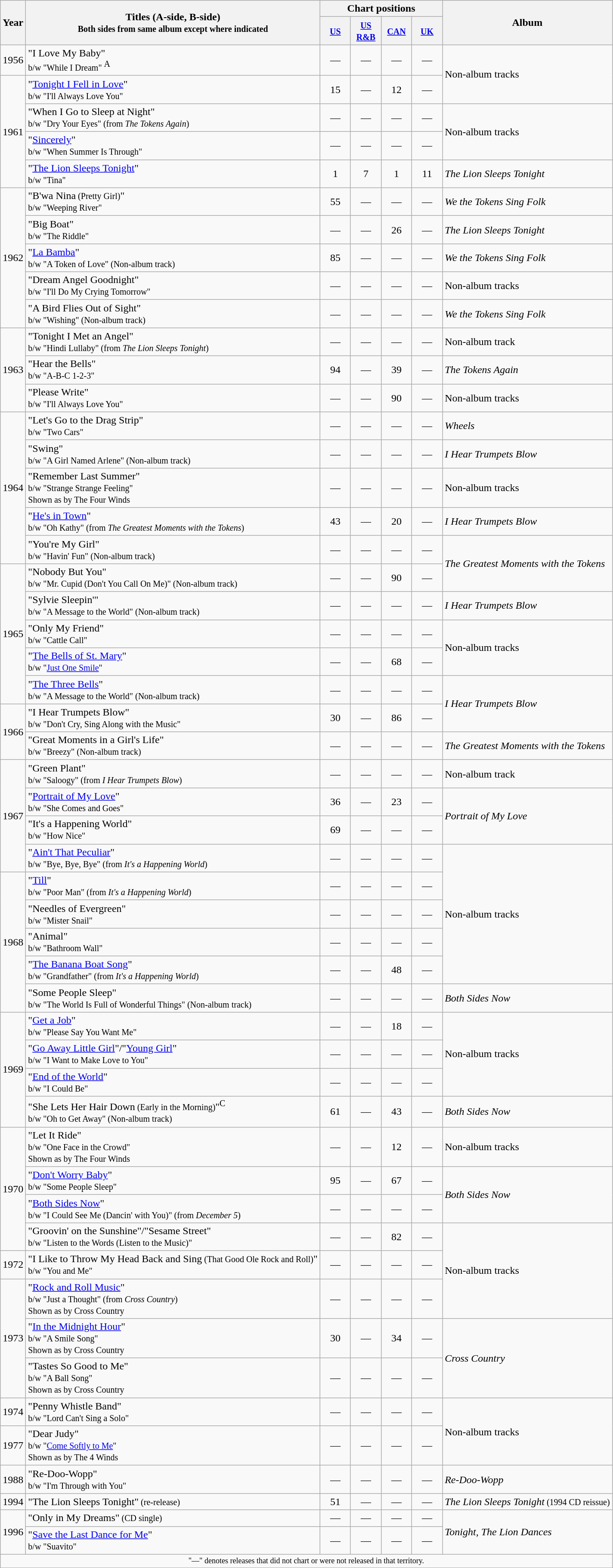<table class="wikitable">
<tr>
<th rowspan="2">Year</th>
<th rowspan="2">Titles (A-side, B-side)<br><small>Both sides from same album except where indicated</small></th>
<th colspan="4">Chart positions</th>
<th rowspan="2">Album</th>
</tr>
<tr>
<th style="width:40px;"><small><a href='#'>US</a></small><br></th>
<th style="width:40px;"><small><a href='#'>US R&B</a></small><br></th>
<th style="width:40px;"><small><a href='#'>CAN</a></small><br></th>
<th style="width:40px;"><small><a href='#'>UK</a></small><br></th>
</tr>
<tr>
<td>1956</td>
<td>"I Love My Baby"<br><small>b/w "While I Dream" </small><sup>A</sup></td>
<td style="text-align:center;">—</td>
<td style="text-align:center;">—</td>
<td style="text-align:center;">—</td>
<td style="text-align:center;">—</td>
<td align="left" rowspan="2">Non-album tracks</td>
</tr>
<tr>
<td rowspan="4">1961</td>
<td>"<a href='#'>Tonight I Fell in Love</a>"<br><small>b/w "I'll Always Love You"</small></td>
<td style="text-align:center;">15</td>
<td style="text-align:center;">—</td>
<td style="text-align:center;">12</td>
<td style="text-align:center;">—</td>
</tr>
<tr>
<td>"When I Go to Sleep at Night"<br><small>b/w "Dry Your Eyes" (from <em>The Tokens Again</em>)</small></td>
<td style="text-align:center;">—</td>
<td style="text-align:center;">—</td>
<td style="text-align:center;">—</td>
<td style="text-align:center;">—</td>
<td align="left" rowspan="2">Non-album tracks</td>
</tr>
<tr>
<td>"<a href='#'>Sincerely</a>"<br><small>b/w "When Summer Is Through"</small></td>
<td style="text-align:center;">—</td>
<td style="text-align:center;">—</td>
<td style="text-align:center;">—</td>
<td style="text-align:center;">—</td>
</tr>
<tr>
<td>"<a href='#'>The Lion Sleeps Tonight</a>"<br><small>b/w "Tina"</small></td>
<td style="text-align:center;">1</td>
<td style="text-align:center;">7</td>
<td style="text-align:center;">1</td>
<td style="text-align:center;">11</td>
<td align="left"><em>The Lion Sleeps Tonight</em></td>
</tr>
<tr>
<td rowspan="5">1962</td>
<td>"B'wa Nina<small> (Pretty Girl)</small>"<br><small>b/w "Weeping River" </small></td>
<td style="text-align:center;">55</td>
<td style="text-align:center;">—</td>
<td style="text-align:center;">—</td>
<td style="text-align:center;">—</td>
<td align="left"><em>We the Tokens Sing Folk</em></td>
</tr>
<tr>
<td>"Big Boat"<br><small>b/w "The Riddle" </small></td>
<td style="text-align:center;">—</td>
<td style="text-align:center;">—</td>
<td style="text-align:center;">26</td>
<td style="text-align:center;">—</td>
<td align="left"><em>The Lion Sleeps Tonight</em></td>
</tr>
<tr>
<td>"<a href='#'>La Bamba</a>"<br><small>b/w "A Token of Love" (Non-album track)</small></td>
<td style="text-align:center;">85</td>
<td style="text-align:center;">—</td>
<td style="text-align:center;">—</td>
<td style="text-align:center;">—</td>
<td align="left"><em>We the Tokens Sing Folk</em></td>
</tr>
<tr>
<td>"Dream Angel Goodnight"<br><small>b/w "I'll Do My Crying Tomorrow" </small></td>
<td style="text-align:center;">—</td>
<td style="text-align:center;">—</td>
<td style="text-align:center;">—</td>
<td style="text-align:center;">—</td>
<td align="left">Non-album tracks</td>
</tr>
<tr>
<td>"A Bird Flies Out of Sight"<br><small>b/w "Wishing" (Non-album track)</small></td>
<td style="text-align:center;">—</td>
<td style="text-align:center;">—</td>
<td style="text-align:center;">—</td>
<td style="text-align:center;">—</td>
<td align="left"><em>We the Tokens Sing Folk</em></td>
</tr>
<tr>
<td rowspan="3">1963</td>
<td>"Tonight I Met an Angel"<br><small>b/w "Hindi Lullaby" (from <em>The Lion Sleeps Tonight</em>)</small></td>
<td style="text-align:center;">—</td>
<td style="text-align:center;">—</td>
<td style="text-align:center;">—</td>
<td style="text-align:center;">—</td>
<td align="left">Non-album track</td>
</tr>
<tr>
<td>"Hear the Bells"<br><small>b/w "A-B-C 1-2-3"</small></td>
<td style="text-align:center;">94</td>
<td style="text-align:center;">—</td>
<td style="text-align:center;">39</td>
<td style="text-align:center;">—</td>
<td align="left"><em>The Tokens Again</em></td>
</tr>
<tr>
<td>"Please Write"<br><small>b/w "I'll Always Love You"</small></td>
<td style="text-align:center;">—</td>
<td style="text-align:center;">—</td>
<td style="text-align:center;">90</td>
<td style="text-align:center;">—</td>
<td align="left">Non-album tracks</td>
</tr>
<tr>
<td rowspan="5">1964</td>
<td>"Let's Go to the Drag Strip"<br><small>b/w "Two Cars" </small></td>
<td style="text-align:center;">—</td>
<td style="text-align:center;">—</td>
<td style="text-align:center;">—</td>
<td style="text-align:center;">—</td>
<td align="left"><em>Wheels</em></td>
</tr>
<tr>
<td>"Swing"<br><small>b/w "A Girl Named Arlene" (Non-album track)</small></td>
<td style="text-align:center;">—</td>
<td style="text-align:center;">—</td>
<td style="text-align:center;">—</td>
<td style="text-align:center;">—</td>
<td align="left"><em>I Hear Trumpets Blow</em></td>
</tr>
<tr>
<td>"Remember Last Summer"<br><small>b/w "Strange Strange Feeling"<br>Shown as by The Four Winds </small></td>
<td style="text-align:center;">—</td>
<td style="text-align:center;">—</td>
<td style="text-align:center;">—</td>
<td style="text-align:center;">—</td>
<td align="left">Non-album tracks</td>
</tr>
<tr>
<td>"<a href='#'>He's in Town</a>"<br><small>b/w "Oh Kathy" (from <em>The Greatest Moments with the Tokens</em>)</small></td>
<td style="text-align:center;">43</td>
<td style="text-align:center;">—</td>
<td style="text-align:center;">20</td>
<td style="text-align:center;">—</td>
<td align="left"><em>I Hear Trumpets Blow</em></td>
</tr>
<tr>
<td>"You're My Girl"<br><small>b/w "Havin' Fun" (Non-album track)</small></td>
<td style="text-align:center;">—</td>
<td style="text-align:center;">—</td>
<td style="text-align:center;">—</td>
<td style="text-align:center;">—</td>
<td align="left" rowspan="2"><em>The Greatest Moments with the Tokens</em></td>
</tr>
<tr>
<td rowspan="5">1965</td>
<td>"Nobody But You"<br><small>b/w "Mr. Cupid (Don't You Call On Me)" (Non-album track)</small></td>
<td style="text-align:center;">—</td>
<td style="text-align:center;">—</td>
<td style="text-align:center;">90</td>
<td style="text-align:center;">—</td>
</tr>
<tr>
<td>"Sylvie Sleepin'"<br><small>b/w "A Message to the World" (Non-album track)</small></td>
<td style="text-align:center;">—</td>
<td style="text-align:center;">—</td>
<td style="text-align:center;">—</td>
<td style="text-align:center;">—</td>
<td align="left"><em>I Hear Trumpets Blow</em></td>
</tr>
<tr>
<td>"Only My Friend"<br><small>b/w "Cattle Call" </small></td>
<td style="text-align:center;">—</td>
<td style="text-align:center;">—</td>
<td style="text-align:center;">—</td>
<td style="text-align:center;">—</td>
<td align="left" rowspan="2">Non-album tracks</td>
</tr>
<tr>
<td>"<a href='#'>The Bells of St. Mary</a>"<br><small>b/w "<a href='#'>Just One Smile</a>" </small></td>
<td style="text-align:center;">—</td>
<td style="text-align:center;">—</td>
<td style="text-align:center;">68</td>
<td style="text-align:center;">—</td>
</tr>
<tr>
<td>"<a href='#'>The Three Bells</a>"<br><small>b/w "A Message to the World" (Non-album track)</small></td>
<td style="text-align:center;">—</td>
<td style="text-align:center;">—</td>
<td style="text-align:center;">—</td>
<td style="text-align:center;">—</td>
<td align="left" rowspan="2"><em>I Hear Trumpets Blow</em></td>
</tr>
<tr>
<td rowspan="2">1966</td>
<td>"I Hear Trumpets Blow"<br><small>b/w "Don't Cry, Sing Along with the Music"</small></td>
<td style="text-align:center;">30</td>
<td style="text-align:center;">—</td>
<td style="text-align:center;">86</td>
<td style="text-align:center;">—</td>
</tr>
<tr>
<td>"Great Moments in a Girl's Life"<br><small>b/w "Breezy" (Non-album track)</small></td>
<td style="text-align:center;">—</td>
<td style="text-align:center;">—</td>
<td style="text-align:center;">—</td>
<td style="text-align:center;">—</td>
<td align="left"><em>The Greatest Moments with the Tokens</em></td>
</tr>
<tr>
<td rowspan="4">1967</td>
<td>"Green Plant"<br><small>b/w "Saloogy" (from <em>I Hear Trumpets Blow</em>)</small></td>
<td style="text-align:center;">—</td>
<td style="text-align:center;">—</td>
<td style="text-align:center;">—</td>
<td style="text-align:center;">—</td>
<td align="left">Non-album track</td>
</tr>
<tr>
<td>"<a href='#'>Portrait of My Love</a>"<br><small>b/w "She Comes and Goes"</small></td>
<td style="text-align:center;">36</td>
<td style="text-align:center;">—</td>
<td style="text-align:center;">23</td>
<td style="text-align:center;">—</td>
<td align="left" rowspan="2"><em>Portrait of My Love</em></td>
</tr>
<tr>
<td>"It's a Happening World"<br><small>b/w "How Nice"</small></td>
<td style="text-align:center;">69</td>
<td style="text-align:center;">—</td>
<td style="text-align:center;">—</td>
<td style="text-align:center;">—</td>
</tr>
<tr>
<td>"<a href='#'>Ain't That Peculiar</a>"<br><small>b/w "Bye, Bye, Bye" (from <em>It's a Happening World</em>) </small></td>
<td style="text-align:center;">—</td>
<td style="text-align:center;">—</td>
<td style="text-align:center;">—</td>
<td style="text-align:center;">—</td>
<td align="left" rowspan="5">Non-album tracks</td>
</tr>
<tr>
<td rowspan="5">1968</td>
<td>"<a href='#'>Till</a>"<br><small>b/w "Poor Man" (from <em>It's a Happening World</em>)</small></td>
<td style="text-align:center;">—</td>
<td style="text-align:center;">—</td>
<td style="text-align:center;">—</td>
<td style="text-align:center;">—</td>
</tr>
<tr>
<td>"Needles of Evergreen"<br><small>b/w "Mister Snail"</small></td>
<td style="text-align:center;">—</td>
<td style="text-align:center;">—</td>
<td style="text-align:center;">—</td>
<td style="text-align:center;">—</td>
</tr>
<tr>
<td>"Animal"<br><small>b/w "Bathroom Wall" </small></td>
<td style="text-align:center;">—</td>
<td style="text-align:center;">—</td>
<td style="text-align:center;">—</td>
<td style="text-align:center;">—</td>
</tr>
<tr>
<td>"<a href='#'>The Banana Boat Song</a>"<br><small>b/w "Grandfather" (from <em>It's a Happening World</em>)</small></td>
<td style="text-align:center;">—</td>
<td style="text-align:center;">—</td>
<td style="text-align:center;">48</td>
<td style="text-align:center;">—</td>
</tr>
<tr>
<td>"Some People Sleep"<br><small>b/w "The World Is Full of Wonderful Things" (Non-album track) </small></td>
<td style="text-align:center;">—</td>
<td style="text-align:center;">—</td>
<td style="text-align:center;">—</td>
<td style="text-align:center;">—</td>
<td align="left"><em>Both Sides Now</em></td>
</tr>
<tr>
<td rowspan="4">1969</td>
<td>"<a href='#'>Get a Job</a>"<br><small>b/w "Please Say You Want Me" </small></td>
<td style="text-align:center;">—</td>
<td style="text-align:center;">—</td>
<td style="text-align:center;">18</td>
<td style="text-align:center;">—</td>
<td align="left" rowspan="3">Non-album tracks</td>
</tr>
<tr>
<td>"<a href='#'>Go Away Little Girl</a>"/"<a href='#'>Young Girl</a>"<br><small>b/w "I Want to Make Love to You"</small></td>
<td style="text-align:center;">—</td>
<td style="text-align:center;">—</td>
<td style="text-align:center;">—</td>
<td style="text-align:center;">—</td>
</tr>
<tr>
<td>"<a href='#'>End of the World</a>"<br><small>b/w "I Could Be" </small></td>
<td style="text-align:center;">—</td>
<td style="text-align:center;">—</td>
<td style="text-align:center;">—</td>
<td style="text-align:center;">—</td>
</tr>
<tr>
<td>"She Lets Her Hair Down<small> (Early in the Morning)</small>"<sup>C</sup><br><small>b/w "Oh to Get Away" (Non-album track)</small></td>
<td style="text-align:center;">61</td>
<td style="text-align:center;">—</td>
<td style="text-align:center;">43</td>
<td style="text-align:center;">—</td>
<td align="left"><em>Both Sides Now</em></td>
</tr>
<tr>
<td rowspan="4">1970</td>
<td>"Let It Ride"<br><small>b/w "One Face in the Crowd"<br>Shown as by The Four Winds </small></td>
<td style="text-align:center;">—</td>
<td style="text-align:center;">—</td>
<td style="text-align:center;">12</td>
<td style="text-align:center;">—</td>
<td align="left">Non-album tracks</td>
</tr>
<tr>
<td>"<a href='#'>Don't Worry Baby</a>"<br><small>b/w "Some People Sleep"</small></td>
<td style="text-align:center;">95</td>
<td style="text-align:center;">—</td>
<td style="text-align:center;">67</td>
<td style="text-align:center;">—</td>
<td align="left" rowspan="2"><em>Both Sides Now</em></td>
</tr>
<tr>
<td>"<a href='#'>Both Sides Now</a>"<br><small>b/w "I Could See Me (Dancin' with You)" (from <em>December 5</em>)</small></td>
<td style="text-align:center;">—</td>
<td style="text-align:center;">—</td>
<td style="text-align:center;">—</td>
<td style="text-align:center;">—</td>
</tr>
<tr>
<td>"Groovin' on the Sunshine"/"Sesame Street"<br><small>b/w "Listen to the Words (Listen to the Music)"</small></td>
<td style="text-align:center;">—</td>
<td style="text-align:center;">—</td>
<td style="text-align:center;">82</td>
<td style="text-align:center;">—</td>
<td align="left" rowspan="3">Non-album tracks</td>
</tr>
<tr>
<td>1972</td>
<td>"I Like to Throw My Head Back and Sing<small> (That Good Ole Rock and Roll)</small>"<br><small>b/w "You and Me"</small></td>
<td style="text-align:center;">—</td>
<td style="text-align:center;">—</td>
<td style="text-align:center;">—</td>
<td style="text-align:center;">—</td>
</tr>
<tr>
<td rowspan="3">1973</td>
<td>"<a href='#'>Rock and Roll Music</a>"<br><small>b/w "Just a Thought" (from <em>Cross Country</em>)<br>Shown as by Cross Country </small></td>
<td style="text-align:center;">—</td>
<td style="text-align:center;">—</td>
<td style="text-align:center;">—</td>
<td style="text-align:center;">—</td>
</tr>
<tr>
<td>"<a href='#'>In the Midnight Hour</a>"<br><small>b/w "A Smile Song"<br>Shown as by Cross Country</small></td>
<td style="text-align:center;">30</td>
<td style="text-align:center;">—</td>
<td style="text-align:center;">34</td>
<td style="text-align:center;">—</td>
<td align="left" rowspan="2"><em>Cross Country</em></td>
</tr>
<tr>
<td>"Tastes So Good to Me"<br><small>b/w "A Ball Song"<br>Shown as by Cross Country </small></td>
<td style="text-align:center;">—</td>
<td style="text-align:center;">—</td>
<td style="text-align:center;">—</td>
<td style="text-align:center;">—</td>
</tr>
<tr>
<td>1974</td>
<td>"Penny Whistle Band"<br><small>b/w "Lord Can't Sing a Solo" </small></td>
<td style="text-align:center;">—</td>
<td style="text-align:center;">—</td>
<td style="text-align:center;">—</td>
<td style="text-align:center;">—</td>
<td align="left" rowspan="2">Non-album tracks</td>
</tr>
<tr>
<td>1977</td>
<td>"Dear Judy"<br><small>b/w "<a href='#'>Come Softly to Me</a>"<br>Shown as by The 4 Winds</small></td>
<td style="text-align:center;">—</td>
<td style="text-align:center;">—</td>
<td style="text-align:center;">—</td>
<td style="text-align:center;">—</td>
</tr>
<tr>
<td>1988</td>
<td>"Re-Doo-Wopp"<br><small>b/w "I'm Through with You" </small></td>
<td style="text-align:center;">—</td>
<td style="text-align:center;">—</td>
<td style="text-align:center;">—</td>
<td style="text-align:center;">—</td>
<td align="left"><em>Re-Doo-Wopp</em></td>
</tr>
<tr>
<td>1994</td>
<td>"The Lion Sleeps Tonight"<small> (re-release)</small></td>
<td style="text-align:center;">51</td>
<td style="text-align:center;">—</td>
<td style="text-align:center;">—</td>
<td style="text-align:center;">—</td>
<td align="left"><em>The Lion Sleeps Tonight</em><small> (1994 CD reissue)</small></td>
</tr>
<tr>
<td rowspan="2">1996</td>
<td>"Only in My Dreams"<small> (CD single) </small></td>
<td style="text-align:center;">—</td>
<td style="text-align:center;">—</td>
<td style="text-align:center;">—</td>
<td style="text-align:center;">—</td>
<td align="left" rowspan="2"><em>Tonight, The Lion Dances</em></td>
</tr>
<tr>
<td>"<a href='#'>Save the Last Dance for Me</a>"<br><small>b/w "Suavito" </small></td>
<td style="text-align:center;">—</td>
<td style="text-align:center;">—</td>
<td style="text-align:center;">—</td>
<td style="text-align:center;">—</td>
</tr>
<tr>
<td colspan="9" style="text-align:center; font-size:9pt;">"—" denotes releases that did not chart or were not released in that territory.</td>
</tr>
</table>
